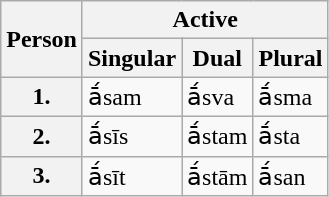<table class="wikitable">
<tr>
<th rowspan="2">Person</th>
<th colspan="3">Active</th>
</tr>
<tr>
<th>Singular</th>
<th>Dual</th>
<th>Plural</th>
</tr>
<tr>
<th><strong>1.</strong></th>
<td>ā́sam</td>
<td>ā́sva</td>
<td>ā́sma</td>
</tr>
<tr>
<th><strong>2.</strong></th>
<td>ā́sīs</td>
<td>ā́stam</td>
<td>ā́sta</td>
</tr>
<tr>
<th><strong>3.</strong></th>
<td>ā́sīt</td>
<td>ā́stām</td>
<td>ā́san</td>
</tr>
</table>
